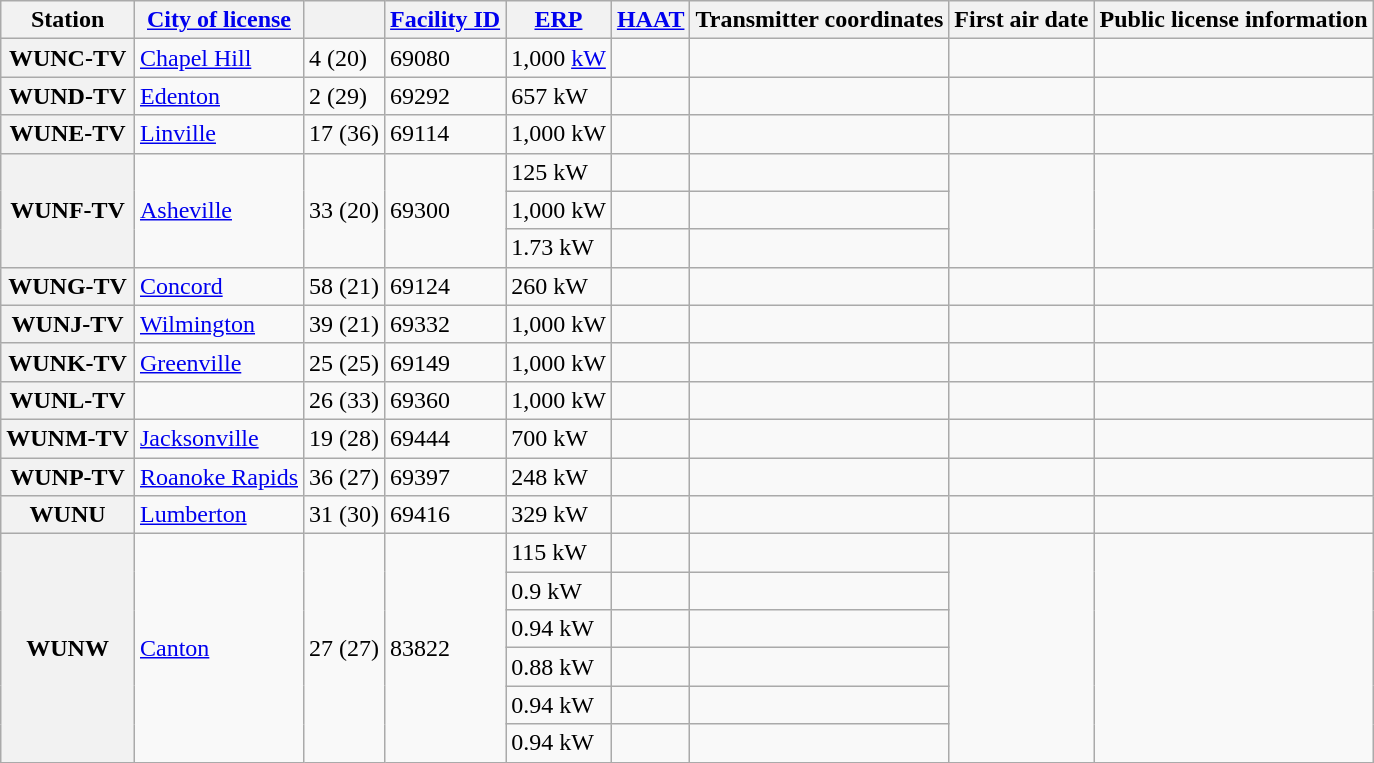<table class="wikitable sortable">
<tr>
<th scope = "col">Station</th>
<th scope = "col"><a href='#'>City of license</a></th>
<th scope = "col"></th>
<th scope = "col"><a href='#'>Facility ID</a></th>
<th scope = "col"><a href='#'>ERP</a></th>
<th scope = "col"><a href='#'>HAAT</a></th>
<th scope = "col">Transmitter coordinates</th>
<th scope = "col">First air date</th>
<th scope = "col">Public license information</th>
</tr>
<tr>
<th scope = "row">WUNC-TV</th>
<td><a href='#'>Chapel Hill</a></td>
<td>4 (20)</td>
<td>69080</td>
<td>1,000 <a href='#'>kW</a></td>
<td></td>
<td></td>
<td></td>
<td></td>
</tr>
<tr>
<th scope = "row">WUND-TV</th>
<td><a href='#'>Edenton</a></td>
<td>2 (29)</td>
<td>69292</td>
<td>657 kW</td>
<td></td>
<td></td>
<td></td>
<td></td>
</tr>
<tr>
<th scope = "row">WUNE-TV</th>
<td><a href='#'>Linville</a></td>
<td>17 (36)</td>
<td>69114</td>
<td>1,000 kW</td>
<td></td>
<td></td>
<td></td>
<td></td>
</tr>
<tr>
<th rowspan="3" scope="row">WUNF-TV</th>
<td rowspan="3"><a href='#'>Asheville</a></td>
<td rowspan="3">33 (20)</td>
<td rowspan="3">69300</td>
<td>125 kW</td>
<td></td>
<td></td>
<td rowspan="3"></td>
<td rowspan="3"></td>
</tr>
<tr>
<td>1,000 kW</td>
<td></td>
<td></td>
</tr>
<tr>
<td>1.73 kW</td>
<td></td>
<td></td>
</tr>
<tr>
<th scope="row">WUNG-TV</th>
<td><a href='#'>Concord</a></td>
<td>58 (21)</td>
<td>69124</td>
<td>260 kW</td>
<td></td>
<td></td>
<td></td>
<td></td>
</tr>
<tr>
<th scope="row">WUNJ-TV</th>
<td><a href='#'>Wilmington</a></td>
<td>39 (21)</td>
<td>69332</td>
<td>1,000 kW</td>
<td></td>
<td></td>
<td></td>
<td></td>
</tr>
<tr>
<th scope="row">WUNK-TV</th>
<td><a href='#'>Greenville</a></td>
<td>25 (25)</td>
<td>69149</td>
<td>1,000 kW</td>
<td></td>
<td></td>
<td></td>
<td></td>
</tr>
<tr>
<th scope="row">WUNL-TV</th>
<td></td>
<td>26 (33)</td>
<td>69360</td>
<td>1,000 kW</td>
<td></td>
<td></td>
<td></td>
<td></td>
</tr>
<tr>
<th scope="row">WUNM-TV</th>
<td><a href='#'>Jacksonville</a></td>
<td>19 (28)</td>
<td>69444</td>
<td>700 kW</td>
<td></td>
<td></td>
<td></td>
<td></td>
</tr>
<tr>
<th scope="row">WUNP-TV</th>
<td><a href='#'>Roanoke Rapids</a></td>
<td>36 (27)</td>
<td>69397</td>
<td>248 kW</td>
<td></td>
<td></td>
<td></td>
<td></td>
</tr>
<tr>
<th scope="row">WUNU</th>
<td><a href='#'>Lumberton</a></td>
<td>31 (30)</td>
<td>69416</td>
<td>329 kW</td>
<td></td>
<td></td>
<td></td>
<td></td>
</tr>
<tr>
<th rowspan="6" scope="row">WUNW</th>
<td rowspan="6"><a href='#'>Canton</a></td>
<td rowspan="6">27 (27)</td>
<td rowspan="6">83822</td>
<td>115 kW</td>
<td></td>
<td></td>
<td rowspan="6"></td>
<td rowspan="6"></td>
</tr>
<tr>
<td>0.9 kW</td>
<td></td>
<td></td>
</tr>
<tr>
<td>0.94 kW</td>
<td></td>
<td></td>
</tr>
<tr>
<td>0.88 kW</td>
<td></td>
<td></td>
</tr>
<tr>
<td>0.94 kW</td>
<td></td>
<td></td>
</tr>
<tr>
<td>0.94 kW</td>
<td></td>
<td></td>
</tr>
</table>
